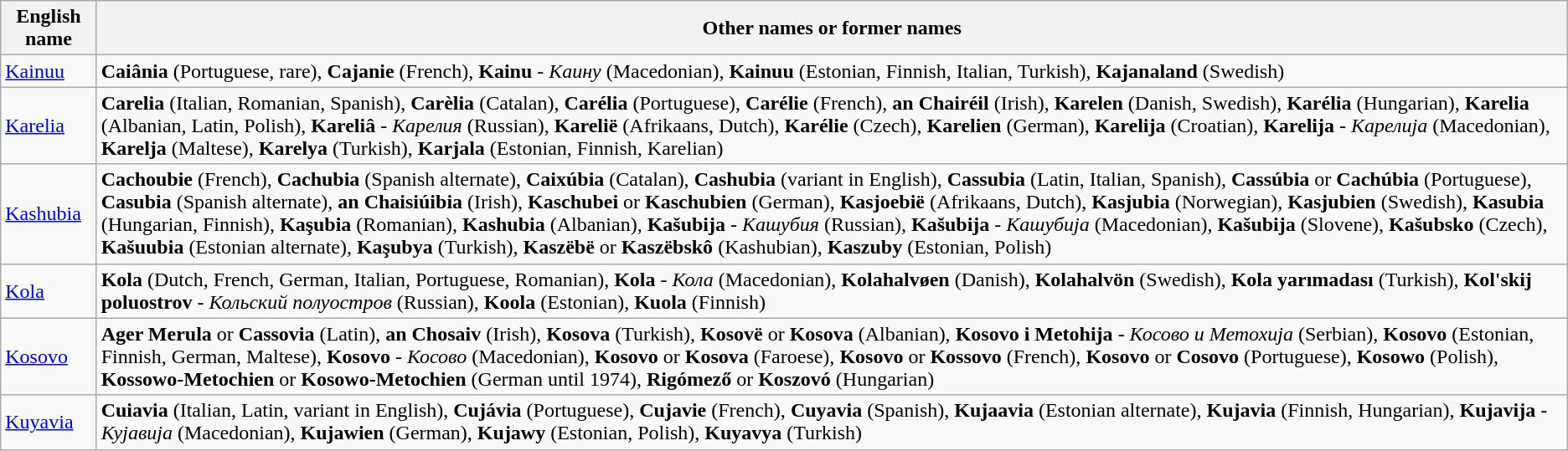<table class="wikitable">
<tr>
<th>English name</th>
<th>Other names or former names</th>
</tr>
<tr>
<td><a href='#'>Kainuu</a></td>
<td><strong>Caiânia</strong> (Portuguese, rare), <strong>Cajanie</strong> (French), <strong>Kainu</strong> - <em>Каину</em> (Macedonian), <strong>Kainuu</strong> (Estonian, Finnish, Italian, Turkish), <strong>Kajanaland</strong> (Swedish)</td>
</tr>
<tr>
<td><a href='#'>Karelia</a></td>
<td><strong>Carelia</strong> (Italian, Romanian, Spanish), <strong>Carèlia</strong> (Catalan), <strong>Carélia</strong> (Portuguese), <strong>Carélie</strong> (French), <strong>an Chairéil</strong> (Irish), <strong>Karelen</strong> (Danish, Swedish), <strong>Karélia</strong> (Hungarian), <strong>Karelia</strong> (Albanian, Latin, Polish), <strong>Kareliâ</strong> - <em>Карелия</em> (Russian), <strong>Karelië</strong> (Afrikaans, Dutch), <strong>Karélie</strong> (Czech), <strong>Karelien</strong> (German), <strong>Karelija</strong> (Croatian), <strong>Karelija</strong> - <em>Карелија</em> (Macedonian), <strong>Karelja</strong> (Maltese), <strong>Karelya</strong> (Turkish), <strong>Karjala</strong> (Estonian, Finnish, Karelian)</td>
</tr>
<tr>
<td><a href='#'>Kashubia</a></td>
<td><strong>Cachoubie</strong> (French), <strong>Cachubia</strong> (Spanish alternate), <strong>Caixúbia</strong> (Catalan), <strong>Cashubia</strong> (variant in English), <strong>Cassubia</strong> (Latin, Italian, Spanish), <strong>Cassúbia</strong> or <strong>Cachúbia</strong> (Portuguese), <strong>Casubia</strong> (Spanish alternate), <strong>an Chaisiúibia</strong> (Irish), <strong>Kaschubei</strong> or <strong>Kaschubien</strong> (German), <strong>Kasjoebië</strong> (Afrikaans, Dutch), <strong>Kasjubia</strong> (Norwegian), <strong>Kasjubien</strong> (Swedish), <strong>Kasubia</strong> (Hungarian, Finnish), <strong>Kaşubia</strong> (Romanian), <strong>Kashubia</strong> (Albanian), <strong>Kašubija</strong> - <em>Кашубия</em> (Russian), <strong>Kašubija</strong> - <em>Кашубија</em> (Macedonian), <strong>Kašubija</strong> (Slovene), <strong>Kašubsko</strong> (Czech), <strong>Kašuubia</strong> (Estonian alternate), <strong>Kaşubya</strong> (Turkish), <strong>Kaszëbë</strong> or <strong>Kaszëbskô</strong> (Kashubian), <strong>Kaszuby</strong> (Estonian, Polish)</td>
</tr>
<tr>
<td><a href='#'>Kola</a></td>
<td><strong>Kola</strong> (Dutch, French, German, Italian, Portuguese, Romanian), <strong>Kola</strong> - <em>Кола</em> (Macedonian), <strong>Kolahalvøen</strong> (Danish), <strong>Kolahalvön</strong> (Swedish), <strong>Kola yarımadası</strong> (Turkish), <strong>Kol'skij poluostrov</strong> - <em>Кольский полуостров</em> (Russian), <strong>Koola</strong> (Estonian), <strong>Kuola</strong> (Finnish)</td>
</tr>
<tr>
<td><a href='#'>Kosovo</a></td>
<td><strong>Ager Merula</strong> or <strong>Cassovia</strong> (Latin), <strong>an Chosaiv</strong> (Irish), <strong>Kosova</strong> (Turkish), <strong>Kosovë</strong> or <strong>Kosova</strong> (Albanian), <strong>Kosovo i Metohija</strong> - <em>Косово и Метохија</em> (Serbian), <strong>Kosovo</strong> (Estonian, Finnish, German, Maltese), <strong>Kosovo</strong> - <em>Косово</em> (Macedonian), <strong>Kosovo</strong> or <strong>Kosova</strong> (Faroese), <strong>Kosovo</strong> or <strong>Kossovo</strong> (French), <strong>Kosovo</strong> or <strong>Cosovo</strong> (Portuguese), <strong>Kosowo</strong> (Polish), <strong>Kossowo-Metochien</strong> or <strong>Kosowo-Metochien</strong> (German until 1974), <strong>Rigómező</strong> or <strong>Koszovó</strong> (Hungarian)</td>
</tr>
<tr>
<td><a href='#'>Kuyavia</a></td>
<td><strong>Cuiavia</strong> (Italian, Latin, variant in English), <strong>Cujávia</strong> (Portuguese), <strong>Cujavie</strong> (French), <strong>Cuyavia</strong> (Spanish), <strong>Kujaavia</strong> (Estonian alternate), <strong>Kujavia</strong> (Finnish, Hungarian), <strong>Kujaviјa</strong> - <em>Кујавија</em> (Macedonian), <strong>Kujawien</strong> (German), <strong>Kujawy</strong> (Estonian, Polish), <strong>Kuyavya</strong> (Turkish)</td>
</tr>
</table>
